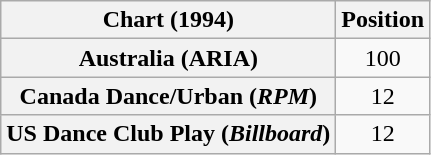<table class="wikitable plainrowheaders sortable">
<tr>
<th>Chart (1994)</th>
<th>Position</th>
</tr>
<tr>
<th scope="row">Australia (ARIA)</th>
<td align="center">100</td>
</tr>
<tr>
<th scope="row">Canada Dance/Urban (<em>RPM</em>)</th>
<td align="center">12</td>
</tr>
<tr>
<th scope="row">US Dance Club Play (<em>Billboard</em>)</th>
<td align="center">12</td>
</tr>
</table>
